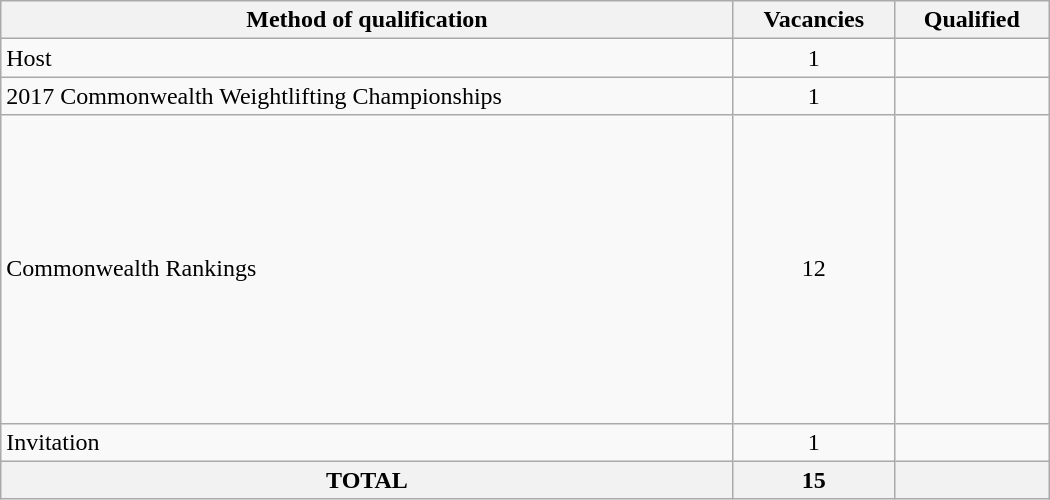<table class = "wikitable" width=700>
<tr>
<th>Method of qualification</th>
<th>Vacancies</th>
<th>Qualified</th>
</tr>
<tr>
<td>Host</td>
<td align="center">1</td>
<td></td>
</tr>
<tr>
<td>2017 Commonwealth Weightlifting Championships</td>
<td align="center">1</td>
<td></td>
</tr>
<tr>
<td>Commonwealth Rankings</td>
<td align="center">12</td>
<td><br><br><br><br><br><br><br><br><br><br><br></td>
</tr>
<tr>
<td>Invitation</td>
<td align="center">1</td>
<td></td>
</tr>
<tr>
<th>TOTAL</th>
<th>15</th>
<th></th>
</tr>
</table>
